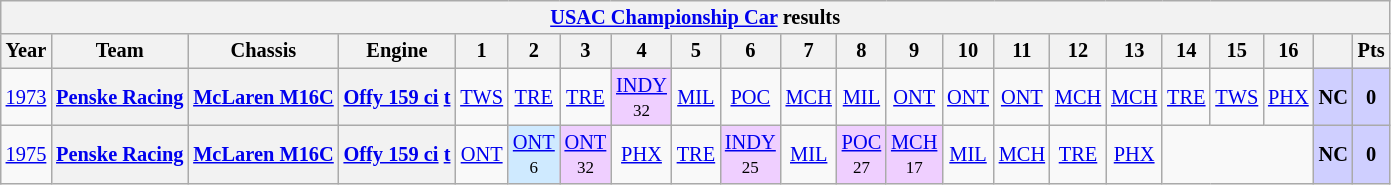<table class="wikitable" style="text-align:center; font-size:85%">
<tr>
<th colspan=34><a href='#'>USAC Championship Car</a> results</th>
</tr>
<tr>
<th>Year</th>
<th>Team</th>
<th>Chassis</th>
<th>Engine</th>
<th>1</th>
<th>2</th>
<th>3</th>
<th>4</th>
<th>5</th>
<th>6</th>
<th>7</th>
<th>8</th>
<th>9</th>
<th>10</th>
<th>11</th>
<th>12</th>
<th>13</th>
<th>14</th>
<th>15</th>
<th>16</th>
<th></th>
<th>Pts</th>
</tr>
<tr>
<td><a href='#'>1973</a></td>
<th nowrap><a href='#'>Penske Racing</a></th>
<th nowrap><a href='#'>McLaren M16C</a></th>
<th nowrap><a href='#'>Offy 159 ci</a> <a href='#'>t</a></th>
<td><a href='#'>TWS</a></td>
<td><a href='#'>TRE</a></td>
<td><a href='#'>TRE</a></td>
<td style="background:#EFCFFF;"><a href='#'>INDY</a><br><small>32</small></td>
<td><a href='#'>MIL</a></td>
<td><a href='#'>POC</a></td>
<td><a href='#'>MCH</a></td>
<td><a href='#'>MIL</a></td>
<td><a href='#'>ONT</a></td>
<td><a href='#'>ONT</a></td>
<td><a href='#'>ONT</a></td>
<td><a href='#'>MCH</a></td>
<td><a href='#'>MCH</a></td>
<td><a href='#'>TRE</a></td>
<td><a href='#'>TWS</a></td>
<td><a href='#'>PHX</a></td>
<th style="background:#CFCFFF;">NC</th>
<th style="background:#CFCFFF;">0</th>
</tr>
<tr>
<td><a href='#'>1975</a></td>
<th nowrap><a href='#'>Penske Racing</a></th>
<th nowrap><a href='#'>McLaren M16C</a></th>
<th nowrap><a href='#'>Offy 159 ci</a> <a href='#'>t</a></th>
<td><a href='#'>ONT</a></td>
<td style="background:#CFEAFF;"><a href='#'>ONT</a><br><small>6</small></td>
<td style="background:#EFCFFF;"><a href='#'>ONT</a><br><small>32</small></td>
<td><a href='#'>PHX</a></td>
<td><a href='#'>TRE</a></td>
<td style="background:#EFCFFF;"><a href='#'>INDY</a><br><small>25</small></td>
<td><a href='#'>MIL</a></td>
<td style="background:#EFCFFF;"><a href='#'>POC</a><br><small>27</small></td>
<td style="background:#EFCFFF;"><a href='#'>MCH</a><br><small>17</small></td>
<td><a href='#'>MIL</a></td>
<td><a href='#'>MCH</a></td>
<td><a href='#'>TRE</a></td>
<td><a href='#'>PHX</a></td>
<td colspan=3></td>
<th style="background:#CFCFFF;">NC</th>
<th style="background:#CFCFFF;">0</th>
</tr>
</table>
